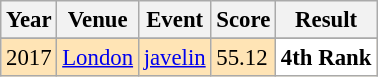<table class="sortable wikitable" style="font-size: 95%;">
<tr>
<th>Year</th>
<th>Venue</th>
<th>Event</th>
<th>Score</th>
<th>Result</th>
</tr>
<tr>
</tr>
<tr style="background:#FFE4B5">
<td align="center">2017</td>
<td align="left"><a href='#'>London</a></td>
<td align="left"><a href='#'>javelin</a></td>
<td align="left">55.12</td>
<td style="text-align:left; background:white"><strong>4th Rank</strong></td>
</tr>
</table>
